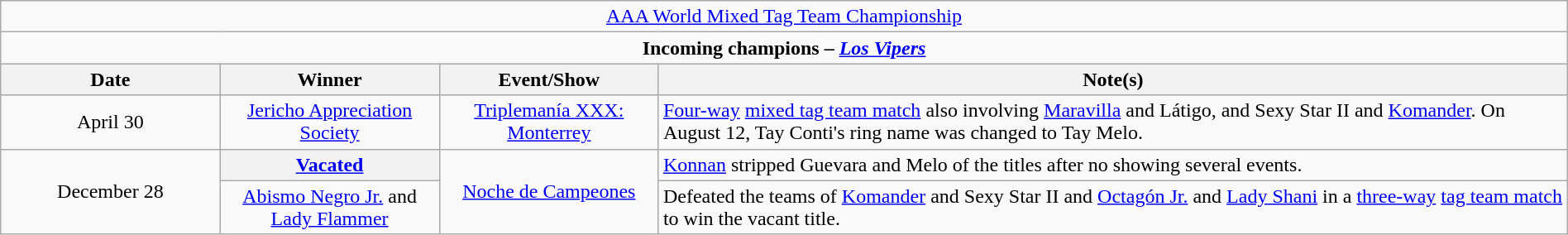<table class="wikitable" style="text-align:center; width:100%;">
<tr>
<td colspan="4" style="text-align: center;"><a href='#'>AAA World Mixed Tag Team Championship</a></td>
</tr>
<tr>
<td colspan="4" style="text-align: center;"><strong>Incoming champions – <em><a href='#'>Los Vipers</a></em> </strong></td>
</tr>
<tr>
<th width=14%>Date</th>
<th width=14%>Winner</th>
<th width=14%>Event/Show</th>
<th width=58%>Note(s)</th>
</tr>
<tr>
<td>April 30</td>
<td><a href='#'>Jericho Appreciation Society</a><br></td>
<td><a href='#'>Triplemanía XXX: Monterrey</a></td>
<td align=left><a href='#'>Four-way</a> <a href='#'>mixed tag team match</a> also involving <a href='#'>Maravilla</a> and Látigo, and Sexy Star II and <a href='#'>Komander</a>. On August 12, Tay Conti's ring name was changed to Tay Melo.</td>
</tr>
<tr>
<td rowspan=2>December 28</td>
<th><a href='#'>Vacated</a></th>
<td rowspan=2><a href='#'>Noche de Campeones</a></td>
<td align=left><a href='#'>Konnan</a> stripped Guevara and Melo of the titles after no showing several events.</td>
</tr>
<tr>
<td><a href='#'>Abismo Negro Jr.</a> and <a href='#'>Lady Flammer</a></td>
<td align=left>Defeated the teams of <a href='#'>Komander</a> and Sexy Star II and <a href='#'>Octagón Jr.</a> and <a href='#'>Lady Shani</a> in a <a href='#'>three-way</a> <a href='#'>tag team match</a> to win the vacant title.</td>
</tr>
</table>
